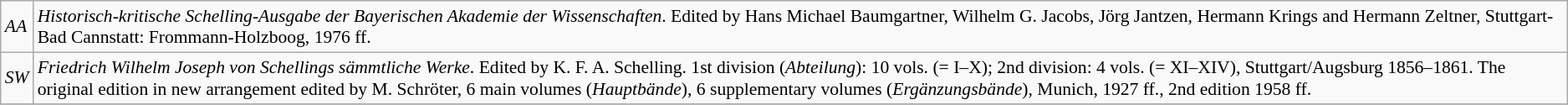<table class="wikitable" style="font-size:90%">
<tr>
<td><em>AA</em></td>
<td><em>Historisch-kritische Schelling-Ausgabe der Bayerischen Akademie der Wissenschaften</em>. Edited by Hans Michael Baumgartner, Wilhelm G. Jacobs, Jörg Jantzen, Hermann Krings and Hermann Zeltner, Stuttgart-Bad Cannstatt: Frommann-Holzboog, 1976 ff.</td>
</tr>
<tr>
<td><em>SW</em></td>
<td><em>Friedrich Wilhelm Joseph von Schellings sämmtliche Werke</em>. Edited by K. F. A. Schelling. 1st division (<em>Abteilung</em>): 10 vols. (= I–X); 2nd division: 4 vols. (= XI–XIV), Stuttgart/Augsburg 1856–1861. The original edition in new arrangement edited by M. Schröter, 6 main volumes (<em>Hauptbände</em>), 6 supplementary volumes (<em>Ergänzungsbände</em>), Munich, 1927 ff., 2nd edition 1958 ff.</td>
</tr>
<tr>
</tr>
</table>
